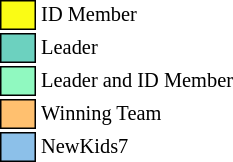<table class="toccolours" style="white-space: nowrap; font-size: 85%;">
<tr>
<td style="background:#fafc15; border: 1px solid black;">      </td>
<td>ID Member</td>
</tr>
<tr>
<td style="background:#6CD1BF; border: 1px solid black;">      </td>
<td>Leader</td>
</tr>
<tr>
<td style="background:#90F9C0; border: 1px solid black;">      </td>
<td>Leader and ID Member</td>
</tr>
<tr>
<td style="background:#FFC06F; border: 1px solid black;">      </td>
<td>Winning Team</td>
</tr>
<tr>
<td style="background:#8cc0e9; border: 1px solid black;">      </td>
<td>NewKids7</td>
</tr>
</table>
